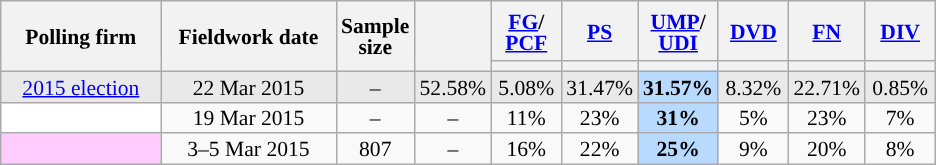<table class="wikitable sortable" style="text-align:center;font-size:90%;line-height:14px;">
<tr style="height:40px;">
<th style="width:100px;" rowspan="2">Polling firm</th>
<th style="width:110px;" rowspan="2">Fieldwork date</th>
<th style="width:35px;" rowspan="2">Sample<br>size</th>
<th style="width:30px;" rowspan="2"></th>
<th class="unsortable" style="width:40px;"><a href='#'>FG</a>/<br><a href='#'>PCF</a></th>
<th class="unsortable" style="width:40px;"><a href='#'>PS</a></th>
<th class="unsortable" style="width:40px;"><a href='#'>UMP</a>/<br><a href='#'>UDI</a></th>
<th class="unsortable" style="width:40px;"><a href='#'>DVD</a></th>
<th class="unsortable" style="width:40px;"><a href='#'>FN</a></th>
<th class="unsortable" style="width:40px;"><a href='#'>DIV</a></th>
</tr>
<tr>
<th style="background:"></th>
<th style="background:"></th>
<th style="background:"></th>
<th style="background:"></th>
<th style="background:"></th>
<th style="background:"></th>
</tr>
<tr style="background:#E9E9E9;">
<td><a href='#'>2015 election</a></td>
<td data-sort-value="2015-03-22">22 Mar 2015</td>
<td>–</td>
<td>52.58%</td>
<td>5.08%</td>
<td>31.47%</td>
<td style="background:#B9DAFF;"><strong>31.57%</strong></td>
<td>8.32%</td>
<td>22.71%</td>
<td>0.85%</td>
</tr>
<tr>
<td style="background:#FFFFFF;"></td>
<td data-sort-value="2015-03-19">19 Mar 2015</td>
<td>–</td>
<td>–</td>
<td>11%</td>
<td>23%</td>
<td style="background:#B9DAFF;"><strong>31%</strong></td>
<td>5%</td>
<td>23%</td>
<td>7%</td>
</tr>
<tr>
<td style="background:#FFCCFF;"></td>
<td data-sort-value="2015-03-05">3–5 Mar 2015</td>
<td>807</td>
<td>–</td>
<td>16%</td>
<td>22%</td>
<td style="background:#B9DAFF;"><strong>25%</strong></td>
<td>9%</td>
<td>20%</td>
<td>8%</td>
</tr>
</table>
